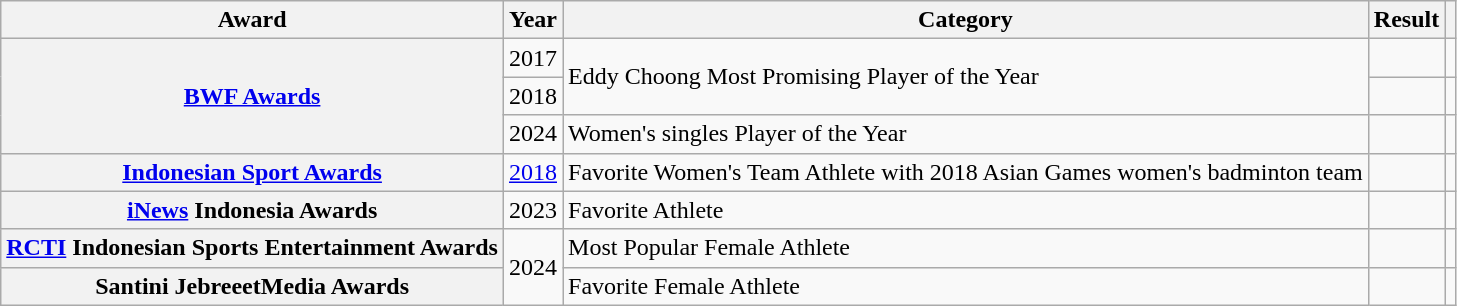<table class="wikitable plainrowheaders sortable">
<tr>
<th scope="col">Award</th>
<th scope="col">Year</th>
<th scope="col">Category</th>
<th scope="col">Result</th>
<th scope="col" class="unsortable"></th>
</tr>
<tr>
<th scope="row" rowspan=3><a href='#'>BWF Awards</a></th>
<td>2017</td>
<td rowspan=2>Eddy Choong Most Promising Player of the Year</td>
<td></td>
<td></td>
</tr>
<tr>
<td>2018</td>
<td></td>
<td></td>
</tr>
<tr>
<td>2024</td>
<td>Women's singles Player of the Year</td>
<td></td>
<td></td>
</tr>
<tr>
<th scope="row"><a href='#'>Indonesian Sport Awards</a></th>
<td><a href='#'>2018</a></td>
<td>Favorite Women's Team Athlete with 2018 Asian Games women's badminton team</td>
<td></td>
<td></td>
</tr>
<tr>
<th scope="row"><a href='#'>iNews</a> Indonesia Awards</th>
<td>2023</td>
<td>Favorite Athlete</td>
<td></td>
<td></td>
</tr>
<tr>
<th scope="row"><a href='#'>RCTI</a> Indonesian Sports Entertainment Awards</th>
<td rowspan=2>2024</td>
<td>Most Popular Female Athlete</td>
<td></td>
<td></td>
</tr>
<tr>
<th scope="row">Santini JebreeetMedia Awards</th>
<td>Favorite Female Athlete</td>
<td></td>
<td></td>
</tr>
</table>
